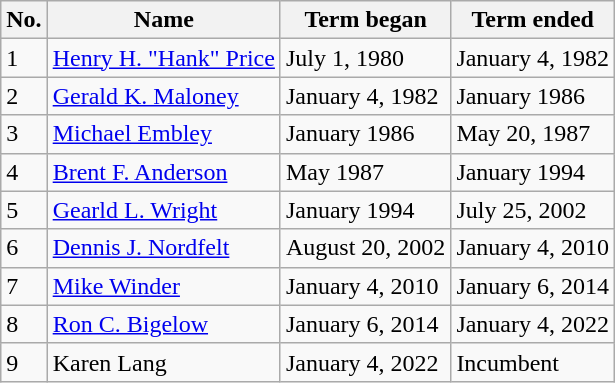<table class="wikitable">
<tr>
<th>No.</th>
<th>Name</th>
<th>Term began</th>
<th>Term ended</th>
</tr>
<tr>
<td>1</td>
<td><a href='#'>Henry H. "Hank" Price</a></td>
<td>July 1, 1980</td>
<td>January 4, 1982</td>
</tr>
<tr>
<td>2</td>
<td><a href='#'>Gerald K. Maloney</a></td>
<td>January 4, 1982</td>
<td>January 1986</td>
</tr>
<tr>
<td>3</td>
<td><a href='#'>Michael Embley</a></td>
<td>January 1986</td>
<td>May 20, 1987</td>
</tr>
<tr>
<td>4</td>
<td><a href='#'>Brent F. Anderson</a></td>
<td>May 1987</td>
<td>January 1994</td>
</tr>
<tr>
<td>5</td>
<td><a href='#'>Gearld L. Wright</a></td>
<td>January 1994</td>
<td>July 25, 2002</td>
</tr>
<tr>
<td>6</td>
<td><a href='#'>Dennis J. Nordfelt</a></td>
<td>August 20, 2002</td>
<td>January 4, 2010</td>
</tr>
<tr>
<td>7</td>
<td><a href='#'>Mike Winder</a></td>
<td>January 4, 2010</td>
<td>January 6, 2014</td>
</tr>
<tr>
<td>8</td>
<td><a href='#'>Ron C. Bigelow</a></td>
<td>January 6, 2014</td>
<td>January 4, 2022</td>
</tr>
<tr>
<td>9</td>
<td>Karen Lang</td>
<td>January 4, 2022</td>
<td>Incumbent</td>
</tr>
</table>
